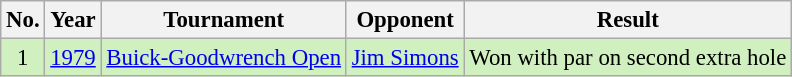<table class="wikitable" style="font-size:95%;">
<tr>
<th>No.</th>
<th>Year</th>
<th>Tournament</th>
<th>Opponent</th>
<th>Result</th>
</tr>
<tr style="background:#D0F0C0;">
<td align=center>1</td>
<td><a href='#'>1979</a></td>
<td><a href='#'>Buick-Goodwrench Open</a></td>
<td> <a href='#'>Jim Simons</a></td>
<td>Won with par on second extra hole</td>
</tr>
</table>
